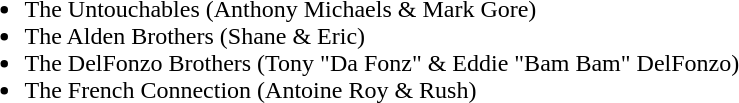<table>
<tr>
<td valign=top><br><ul><li>The Untouchables (Anthony Michaels & Mark Gore)</li><li>The Alden Brothers (Shane & Eric)</li><li>The DelFonzo Brothers (Tony "Da Fonz" & Eddie "Bam Bam" DelFonzo)</li><li>The French Connection (Antoine Roy & Rush)</li></ul></td>
</tr>
</table>
